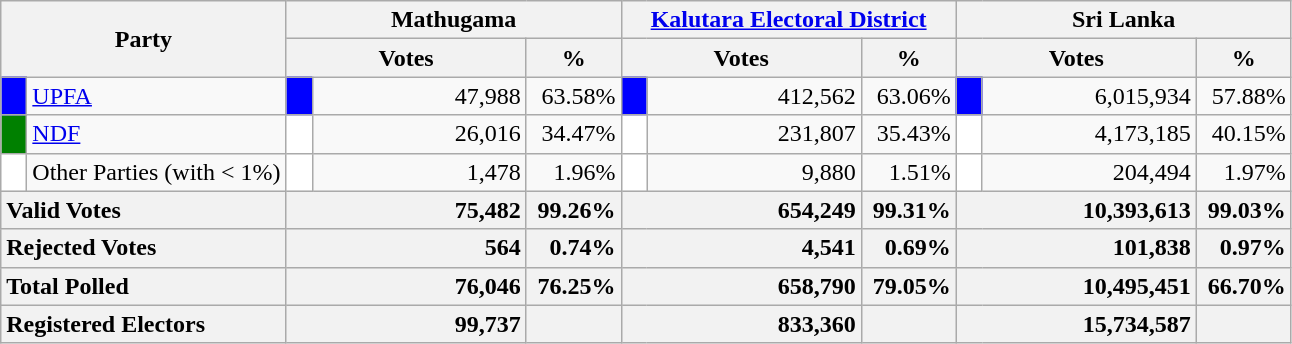<table class="wikitable">
<tr>
<th colspan="2" width="144px"rowspan="2">Party</th>
<th colspan="3" width="216px">Mathugama</th>
<th colspan="3" width="216px"><a href='#'>Kalutara Electoral District</a></th>
<th colspan="3" width="216px">Sri Lanka</th>
</tr>
<tr>
<th colspan="2" width="144px">Votes</th>
<th>%</th>
<th colspan="2" width="144px">Votes</th>
<th>%</th>
<th colspan="2" width="144px">Votes</th>
<th>%</th>
</tr>
<tr>
<td style="background-color:blue;" width="10px"></td>
<td style="text-align:left;"><a href='#'>UPFA</a></td>
<td style="background-color:blue;" width="10px"></td>
<td style="text-align:right;">47,988</td>
<td style="text-align:right;">63.58%</td>
<td style="background-color:blue;" width="10px"></td>
<td style="text-align:right;">412,562</td>
<td style="text-align:right;">63.06%</td>
<td style="background-color:blue;" width="10px"></td>
<td style="text-align:right;">6,015,934</td>
<td style="text-align:right;">57.88%</td>
</tr>
<tr>
<td style="background-color:green;" width="10px"></td>
<td style="text-align:left;"><a href='#'>NDF</a></td>
<td style="background-color:white;" width="10px"></td>
<td style="text-align:right;">26,016</td>
<td style="text-align:right;">34.47%</td>
<td style="background-color:white;" width="10px"></td>
<td style="text-align:right;">231,807</td>
<td style="text-align:right;">35.43%</td>
<td style="background-color:white;" width="10px"></td>
<td style="text-align:right;">4,173,185</td>
<td style="text-align:right;">40.15%</td>
</tr>
<tr>
<td style="background-color:white;" width="10px"></td>
<td style="text-align:left;">Other Parties (with < 1%)</td>
<td style="background-color:white;" width="10px"></td>
<td style="text-align:right;">1,478</td>
<td style="text-align:right;">1.96%</td>
<td style="background-color:white;" width="10px"></td>
<td style="text-align:right;">9,880</td>
<td style="text-align:right;">1.51%</td>
<td style="background-color:white;" width="10px"></td>
<td style="text-align:right;">204,494</td>
<td style="text-align:right;">1.97%</td>
</tr>
<tr>
<th colspan="2" width="144px"style="text-align:left;">Valid Votes</th>
<th style="text-align:right;"colspan="2" width="144px">75,482</th>
<th style="text-align:right;">99.26%</th>
<th style="text-align:right;"colspan="2" width="144px">654,249</th>
<th style="text-align:right;">99.31%</th>
<th style="text-align:right;"colspan="2" width="144px">10,393,613</th>
<th style="text-align:right;">99.03%</th>
</tr>
<tr>
<th colspan="2" width="144px"style="text-align:left;">Rejected Votes</th>
<th style="text-align:right;"colspan="2" width="144px">564</th>
<th style="text-align:right;">0.74%</th>
<th style="text-align:right;"colspan="2" width="144px">4,541</th>
<th style="text-align:right;">0.69%</th>
<th style="text-align:right;"colspan="2" width="144px">101,838</th>
<th style="text-align:right;">0.97%</th>
</tr>
<tr>
<th colspan="2" width="144px"style="text-align:left;">Total Polled</th>
<th style="text-align:right;"colspan="2" width="144px">76,046</th>
<th style="text-align:right;">76.25%</th>
<th style="text-align:right;"colspan="2" width="144px">658,790</th>
<th style="text-align:right;">79.05%</th>
<th style="text-align:right;"colspan="2" width="144px">10,495,451</th>
<th style="text-align:right;">66.70%</th>
</tr>
<tr>
<th colspan="2" width="144px"style="text-align:left;">Registered Electors</th>
<th style="text-align:right;"colspan="2" width="144px">99,737</th>
<th></th>
<th style="text-align:right;"colspan="2" width="144px">833,360</th>
<th></th>
<th style="text-align:right;"colspan="2" width="144px">15,734,587</th>
<th></th>
</tr>
</table>
